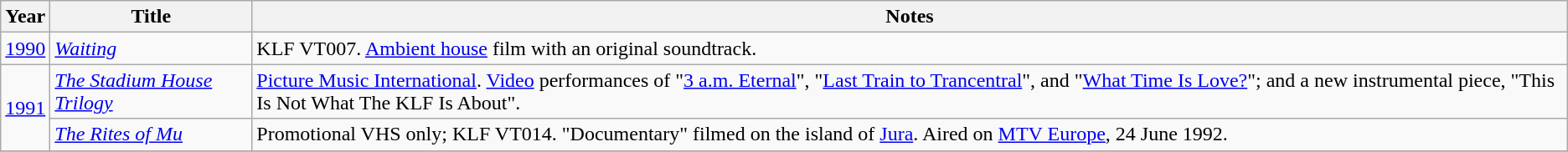<table class="wikitable">
<tr>
<th>Year</th>
<th>Title</th>
<th>Notes</th>
</tr>
<tr>
<td><a href='#'>1990</a></td>
<td><em><a href='#'>Waiting</a></em></td>
<td>KLF VT007. <a href='#'>Ambient house</a> film with an original soundtrack.</td>
</tr>
<tr>
<td rowspan="2"><a href='#'>1991</a></td>
<td><em><a href='#'>The Stadium House Trilogy</a></em></td>
<td><a href='#'>Picture Music International</a>. <a href='#'>Video</a> performances of "<a href='#'>3 a.m. Eternal</a>", "<a href='#'>Last Train to Trancentral</a>", and "<a href='#'>What Time Is Love?</a>"; and a new instrumental piece, "This Is Not What The KLF Is About".</td>
</tr>
<tr>
<td><em><a href='#'>The Rites of Mu</a></em></td>
<td>Promotional VHS only; KLF VT014. "Documentary" filmed on the island of <a href='#'>Jura</a>. Aired on <a href='#'>MTV Europe</a>, 24 June 1992.</td>
</tr>
<tr>
</tr>
</table>
